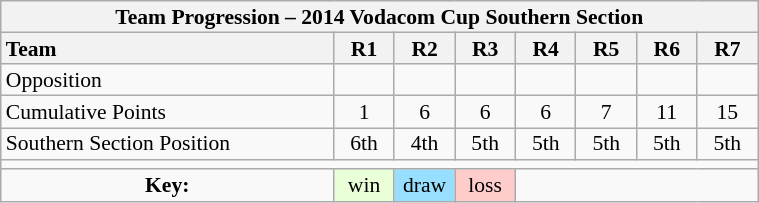<table class="wikitable collapsible" style="text-align:center; line-height:100%; width:40%; font-size:90%">
<tr>
<th colspan=100%>Team Progression – 2014 Vodacom Cup Southern Section</th>
</tr>
<tr>
<th style="text-align:left; width:44%;">Team</th>
<th style="width:8%;">R1</th>
<th style="width:8%;">R2</th>
<th style="width:8%;">R3</th>
<th style="width:8%;">R4</th>
<th style="width:8%;">R5</th>
<th style="width:8%;">R6</th>
<th style="width:8%;">R7</th>
</tr>
<tr>
<td align=left>Opposition</td>
<td></td>
<td></td>
<td></td>
<td></td>
<td></td>
<td></td>
<td></td>
</tr>
<tr>
<td align=left>Cumulative Points</td>
<td>1</td>
<td>6</td>
<td>6</td>
<td>6</td>
<td>7</td>
<td>11</td>
<td>15</td>
</tr>
<tr>
<td align=left>Southern Section Position</td>
<td>6th</td>
<td>4th</td>
<td>5th</td>
<td>5th</td>
<td>5th</td>
<td>5th</td>
<td>5th</td>
</tr>
<tr>
<td colspan="100%" style="text-align:center;"></td>
</tr>
<tr>
<td><strong>Key:</strong></td>
<td style="background:#E8FFD8;">win</td>
<td style="background:#97DEFF;">draw</td>
<td style="background:#FFCCCC;">loss</td>
<td colspan="100%"></td>
</tr>
</table>
